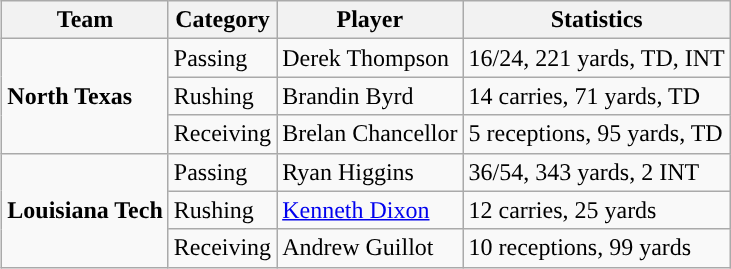<table class="wikitable" style="float: right;">
<tr>
<th>Team</th>
<th>Category</th>
<th>Player</th>
<th>Statistics</th>
</tr>
<tr>
<td rowspan=3><strong>North Texas</strong></td>
<td>Passing</td>
<td>Derek Thompson</td>
<td>16/24, 221 yards, TD, INT</td>
</tr>
<tr>
<td>Rushing</td>
<td>Brandin Byrd</td>
<td>14 carries, 71 yards, TD</td>
</tr>
<tr>
<td>Receiving</td>
<td>Brelan Chancellor</td>
<td>5 receptions, 95 yards, TD</td>
</tr>
<tr>
<td rowspan=3><strong>Louisiana Tech</strong></td>
<td>Passing</td>
<td>Ryan Higgins</td>
<td>36/54, 343 yards, 2 INT</td>
</tr>
<tr>
<td>Rushing</td>
<td><a href='#'>Kenneth Dixon</a></td>
<td>12 carries, 25 yards</td>
</tr>
<tr>
<td>Receiving</td>
<td>Andrew Guillot</td>
<td>10 receptions, 99 yards</td>
</tr>
</table>
